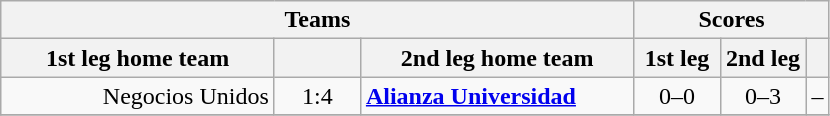<table class="wikitable" style="text-align: center;">
<tr>
<th colspan=3>Teams</th>
<th colspan=3>Scores</th>
</tr>
<tr>
<th width="175">1st leg home team</th>
<th width="50"></th>
<th width="175">2nd leg home team</th>
<th width="50">1st leg</th>
<th width="50">2nd leg</th>
<th></th>
</tr>
<tr>
<td align=right>Negocios Unidos</td>
<td>1:4</td>
<td align=left><strong><a href='#'>Alianza Universidad</a></strong></td>
<td>0–0</td>
<td>0–3</td>
<td>–</td>
</tr>
<tr>
</tr>
</table>
